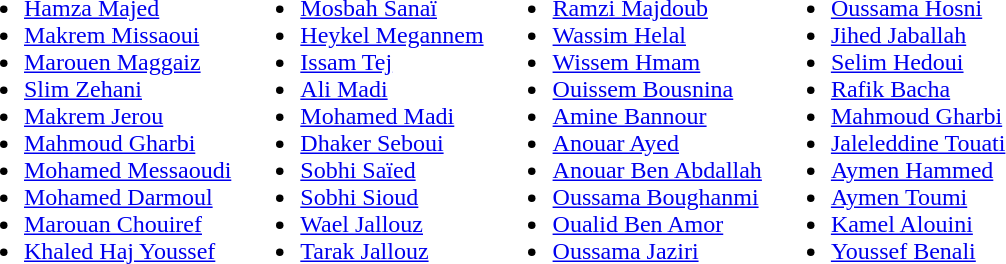<table border="0" cellpadding="2">
<tr valign="top">
<td><br><ul><li><a href='#'>Hamza Majed</a></li><li><a href='#'>Makrem Missaoui</a></li><li><a href='#'>Marouen Maggaiz</a></li><li><a href='#'>Slim Zehani</a></li><li><a href='#'>Makrem Jerou</a></li><li><a href='#'>Mahmoud Gharbi</a></li><li><a href='#'>Mohamed Messaoudi</a></li><li><a href='#'>Mohamed Darmoul</a></li><li><a href='#'>Marouan Chouiref</a></li><li><a href='#'>Khaled Haj Youssef</a></li></ul></td>
<td><br><ul><li><a href='#'>Mosbah Sanaï</a></li><li><a href='#'>Heykel Megannem</a></li><li><a href='#'>Issam Tej</a></li><li><a href='#'>Ali Madi</a></li><li><a href='#'>Mohamed Madi</a></li><li><a href='#'>Dhaker Seboui</a></li><li><a href='#'>Sobhi Saïed</a></li><li><a href='#'>Sobhi Sioud</a></li><li><a href='#'>Wael Jallouz</a></li><li><a href='#'>Tarak Jallouz</a></li></ul></td>
<td><br><ul><li><a href='#'>Ramzi Majdoub</a></li><li><a href='#'>Wassim Helal</a></li><li><a href='#'>Wissem Hmam</a></li><li><a href='#'>Ouissem Bousnina</a></li><li><a href='#'>Amine Bannour</a></li><li><a href='#'>Anouar Ayed</a></li><li><a href='#'>Anouar Ben Abdallah</a></li><li><a href='#'>Oussama Boughanmi</a></li><li><a href='#'>Oualid Ben Amor</a></li><li><a href='#'>Oussama Jaziri</a></li></ul></td>
<td><br><ul><li><a href='#'>Oussama Hosni</a></li><li><a href='#'>Jihed Jaballah</a></li><li><a href='#'>Selim Hedoui</a></li><li><a href='#'>Rafik Bacha</a></li><li><a href='#'>Mahmoud Gharbi</a></li><li><a href='#'>Jaleleddine Touati</a></li><li><a href='#'>Aymen Hammed</a></li><li><a href='#'>Aymen Toumi</a></li><li><a href='#'>Kamel Alouini</a></li><li><a href='#'>Youssef Benali</a></li></ul></td>
</tr>
</table>
